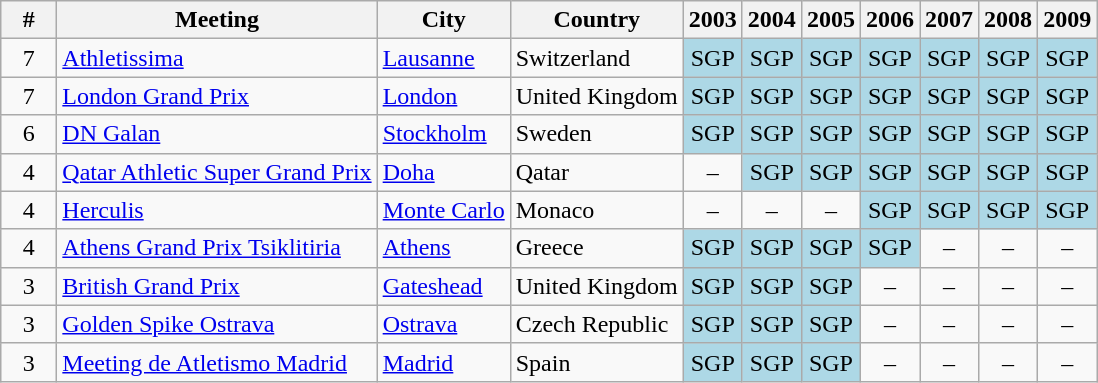<table class="wikitable sortable" style="text-align:center; float:center;">
<tr>
<th width=30px>#</th>
<th>Meeting</th>
<th>City</th>
<th>Country</th>
<th>2003</th>
<th>2004</th>
<th>2005</th>
<th>2006</th>
<th>2007</th>
<th>2008</th>
<th>2009</th>
</tr>
<tr>
<td>7</td>
<td align=left><a href='#'>Athletissima</a></td>
<td align=left><a href='#'>Lausanne</a></td>
<td align=left>Switzerland</td>
<td bgcolor=#add8e6>SGP</td>
<td bgcolor=#add8e6>SGP</td>
<td bgcolor=#add8e6>SGP</td>
<td bgcolor=#add8e6>SGP</td>
<td bgcolor=#add8e6>SGP</td>
<td bgcolor=#add8e6>SGP</td>
<td bgcolor=#add8e6>SGP</td>
</tr>
<tr>
<td>7</td>
<td align=left><a href='#'>London Grand Prix</a></td>
<td align=left><a href='#'>London</a></td>
<td align=left>United Kingdom</td>
<td bgcolor=#add8e6>SGP</td>
<td bgcolor=#add8e6>SGP</td>
<td bgcolor=#add8e6>SGP</td>
<td bgcolor=#add8e6>SGP</td>
<td bgcolor=#add8e6>SGP</td>
<td bgcolor=#add8e6>SGP</td>
<td bgcolor=#add8e6>SGP</td>
</tr>
<tr>
<td>6</td>
<td align=left><a href='#'>DN Galan</a></td>
<td align=left><a href='#'>Stockholm</a></td>
<td align=left>Sweden</td>
<td bgcolor=#add8e6>SGP</td>
<td bgcolor=#add8e6>SGP</td>
<td bgcolor=#add8e6>SGP</td>
<td bgcolor=#add8e6>SGP</td>
<td bgcolor=#add8e6>SGP</td>
<td bgcolor=#add8e6>SGP</td>
<td bgcolor=#add8e6>SGP</td>
</tr>
<tr>
<td>4</td>
<td align=left><a href='#'>Qatar Athletic Super Grand Prix</a></td>
<td align=left><a href='#'>Doha</a></td>
<td align=left>Qatar</td>
<td>–</td>
<td bgcolor=#add8e6>SGP</td>
<td bgcolor=#add8e6>SGP</td>
<td bgcolor=#add8e6>SGP</td>
<td bgcolor=#add8e6>SGP</td>
<td bgcolor=#add8e6>SGP</td>
<td bgcolor=#add8e6>SGP</td>
</tr>
<tr>
<td>4</td>
<td align=left><a href='#'>Herculis</a></td>
<td align=left><a href='#'>Monte Carlo</a></td>
<td align=left>Monaco</td>
<td>–</td>
<td>–</td>
<td>–</td>
<td bgcolor=#add8e6>SGP</td>
<td bgcolor=#add8e6>SGP</td>
<td bgcolor=#add8e6>SGP</td>
<td bgcolor=#add8e6>SGP</td>
</tr>
<tr>
<td>4</td>
<td align=left><a href='#'>Athens Grand Prix Tsiklitiria</a></td>
<td align=left><a href='#'>Athens</a></td>
<td align=left>Greece</td>
<td bgcolor=#add8e6>SGP</td>
<td bgcolor=#add8e6>SGP</td>
<td bgcolor=#add8e6>SGP</td>
<td bgcolor=#add8e6>SGP</td>
<td>–</td>
<td>–</td>
<td>–</td>
</tr>
<tr>
<td>3</td>
<td align=left><a href='#'>British Grand Prix</a></td>
<td align=left><a href='#'>Gateshead</a></td>
<td align=left>United Kingdom</td>
<td bgcolor=#add8e6>SGP</td>
<td bgcolor=#add8e6>SGP</td>
<td bgcolor=#add8e6>SGP</td>
<td>–</td>
<td>–</td>
<td>–</td>
<td>–</td>
</tr>
<tr>
<td>3</td>
<td align=left><a href='#'>Golden Spike Ostrava</a></td>
<td align=left><a href='#'>Ostrava</a></td>
<td align=left>Czech Republic</td>
<td bgcolor=#add8e6>SGP</td>
<td bgcolor=#add8e6>SGP</td>
<td bgcolor=#add8e6>SGP</td>
<td>–</td>
<td>–</td>
<td>–</td>
<td>–</td>
</tr>
<tr>
<td>3</td>
<td align=left><a href='#'>Meeting de Atletismo Madrid</a></td>
<td align=left><a href='#'>Madrid</a></td>
<td align=left>Spain</td>
<td bgcolor=#add8e6>SGP</td>
<td bgcolor=#add8e6>SGP</td>
<td bgcolor=#add8e6>SGP</td>
<td>–</td>
<td>–</td>
<td>–</td>
<td>–</td>
</tr>
</table>
